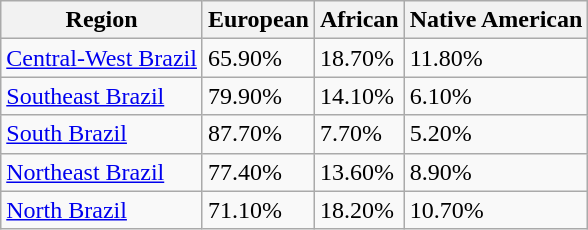<table class="wikitable">
<tr>
<th><strong>Region</strong></th>
<th><strong>European</strong></th>
<th><strong>African</strong></th>
<th><strong>Native American</strong></th>
</tr>
<tr>
<td><a href='#'>Central-West Brazil</a></td>
<td>65.90%</td>
<td>18.70%</td>
<td>11.80%</td>
</tr>
<tr>
<td><a href='#'>Southeast Brazil</a></td>
<td>79.90%</td>
<td>14.10%</td>
<td>6.10%</td>
</tr>
<tr>
<td><a href='#'>South Brazil</a></td>
<td>87.70%</td>
<td>7.70%</td>
<td>5.20%</td>
</tr>
<tr>
<td><a href='#'>Northeast Brazil</a></td>
<td>77.40%</td>
<td>13.60%</td>
<td>8.90%</td>
</tr>
<tr>
<td><a href='#'>North Brazil</a></td>
<td>71.10%</td>
<td>18.20%</td>
<td>10.70%</td>
</tr>
</table>
